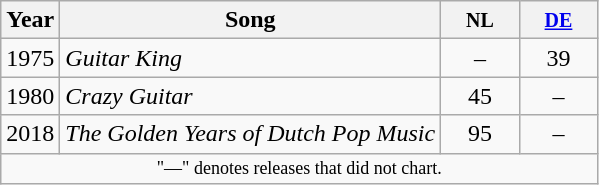<table class="wikitable">
<tr>
<th>Year</th>
<th>Song</th>
<th style="width:45px;"><small>NL</small></th>
<th style="width:45px;"><small><a href='#'>DE</a></small></th>
</tr>
<tr>
<td rowspan="1">1975</td>
<td><em>Guitar King</em></td>
<td align=center>–</td>
<td align=center>39</td>
</tr>
<tr>
<td rowspan="1">1980</td>
<td><em>Crazy Guitar</em></td>
<td align=center>45</td>
<td align=center>–</td>
</tr>
<tr>
<td rowspan="1">2018</td>
<td><em>The Golden Years of Dutch Pop Music</em></td>
<td align=center>95</td>
<td align=center>–</td>
</tr>
<tr>
<td colspan="4" style="text-align:center; font-size:9pt;">"—" denotes releases that did not chart.</td>
</tr>
</table>
